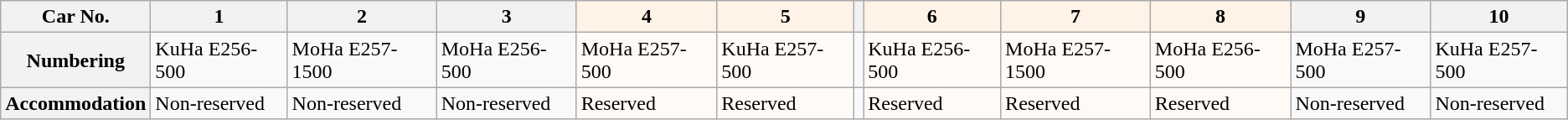<table class="wikitable">
<tr>
<th>Car No.</th>
<th>1</th>
<th>2</th>
<th>3</th>
<th style="background: #FFF2E6">4</th>
<th style="background: #FFF2E6">5</th>
<th></th>
<th style="background: #FFF2E6">6</th>
<th style="background: #FFF2E6">7</th>
<th style="background: #FFF2E6">8</th>
<th>9</th>
<th>10</th>
</tr>
<tr>
<th>Numbering</th>
<td>KuHa E256-500</td>
<td>MoHa E257-1500</td>
<td>MoHa E256-500</td>
<td style="background: #FFFAF5">MoHa E257-500</td>
<td style="background: #FFFAF5">KuHa E257-500</td>
<td></td>
<td style="background: #FFFAF5">KuHa E256-500</td>
<td style="background: #FFFAF5">MoHa E257-1500</td>
<td style="background: #FFFAF5">MoHa E256-500</td>
<td>MoHa E257-500</td>
<td>KuHa E257-500</td>
</tr>
<tr>
<th>Accommodation</th>
<td>Non-reserved</td>
<td>Non-reserved</td>
<td>Non-reserved</td>
<td style="background: #FFFAF5">Reserved</td>
<td style="background: #FFFAF5">Reserved</td>
<td></td>
<td style="background: #FFFAF5">Reserved</td>
<td style="background: #FFFAF5">Reserved</td>
<td style="background: #FFFAF5">Reserved</td>
<td>Non-reserved</td>
<td>Non-reserved</td>
</tr>
</table>
